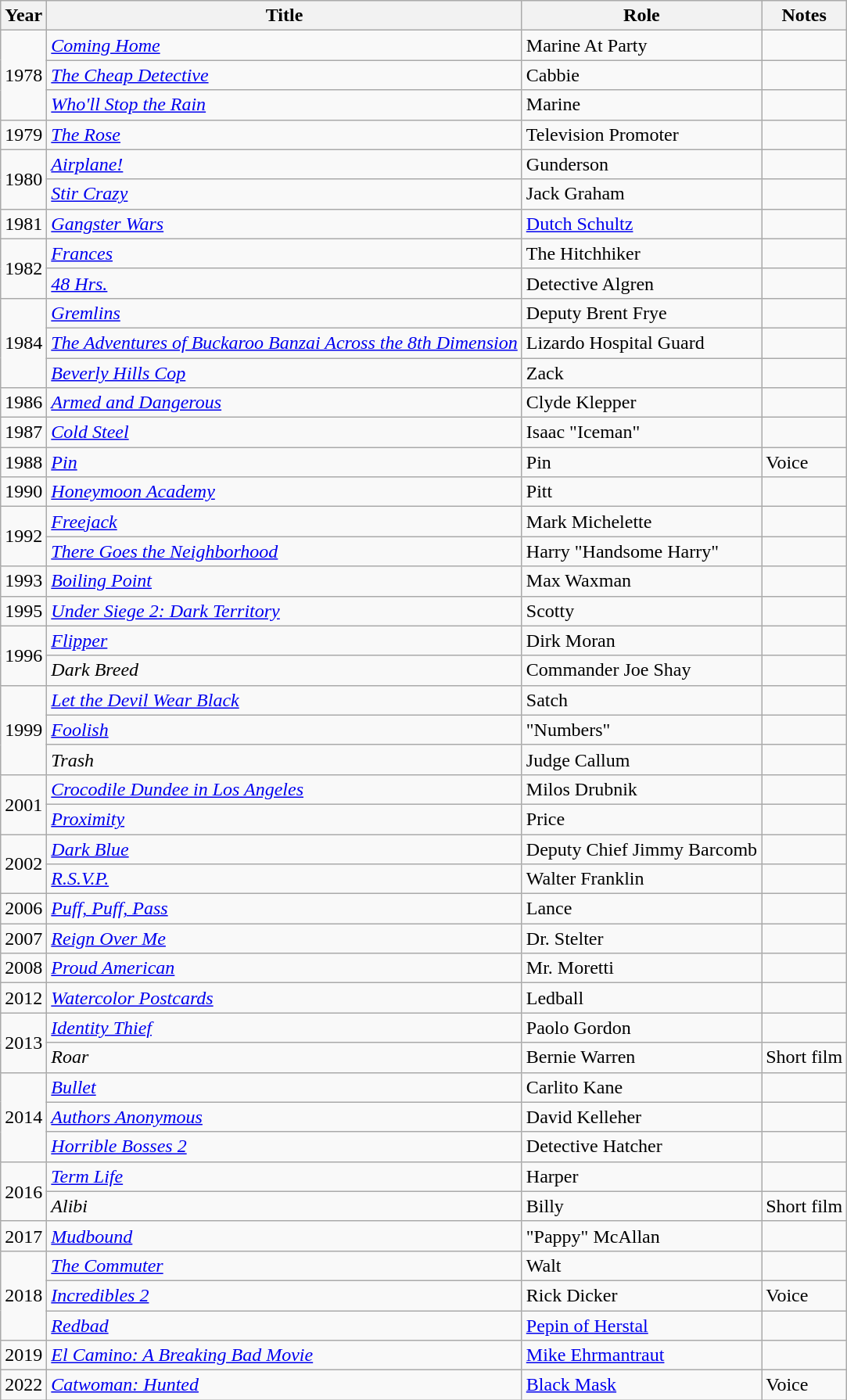<table class="wikitable sortable">
<tr>
<th>Year</th>
<th>Title</th>
<th>Role</th>
<th>Notes</th>
</tr>
<tr>
<td rowspan="3">1978</td>
<td><em><a href='#'>Coming Home</a></em></td>
<td>Marine At Party</td>
<td></td>
</tr>
<tr>
<td><em><a href='#'>The Cheap Detective</a></em></td>
<td>Cabbie</td>
<td></td>
</tr>
<tr>
<td><em><a href='#'>Who'll Stop the Rain</a></em></td>
<td>Marine</td>
<td></td>
</tr>
<tr>
<td>1979</td>
<td><em><a href='#'>The Rose</a></em></td>
<td>Television Promoter</td>
<td></td>
</tr>
<tr>
<td rowspan="2">1980</td>
<td><em><a href='#'>Airplane!</a></em></td>
<td>Gunderson</td>
<td></td>
</tr>
<tr>
<td><em><a href='#'>Stir Crazy</a></em></td>
<td>Jack Graham</td>
<td></td>
</tr>
<tr>
<td>1981</td>
<td><em><a href='#'>Gangster Wars</a></em></td>
<td><a href='#'>Dutch Schultz</a></td>
<td></td>
</tr>
<tr>
<td rowspan="2">1982</td>
<td><em><a href='#'>Frances</a></em></td>
<td>The Hitchhiker</td>
<td></td>
</tr>
<tr>
<td><em><a href='#'>48 Hrs.</a></em></td>
<td>Detective Algren</td>
<td></td>
</tr>
<tr>
<td rowspan="3">1984</td>
<td><em><a href='#'>Gremlins</a></em></td>
<td>Deputy Brent Frye</td>
<td></td>
</tr>
<tr>
<td><em><a href='#'>The Adventures of Buckaroo Banzai Across the 8th Dimension</a></em></td>
<td>Lizardo Hospital Guard</td>
<td></td>
</tr>
<tr>
<td><em><a href='#'>Beverly Hills Cop</a></em></td>
<td>Zack</td>
<td></td>
</tr>
<tr>
<td>1986</td>
<td><em><a href='#'>Armed and Dangerous</a></em></td>
<td>Clyde Klepper</td>
<td></td>
</tr>
<tr>
<td>1987</td>
<td><em><a href='#'>Cold Steel</a></em></td>
<td>Isaac "Iceman"</td>
<td></td>
</tr>
<tr>
<td>1988</td>
<td><em><a href='#'>Pin</a></em></td>
<td>Pin</td>
<td>Voice</td>
</tr>
<tr>
<td>1990</td>
<td><em><a href='#'>Honeymoon Academy</a></em></td>
<td>Pitt</td>
<td></td>
</tr>
<tr>
<td rowspan="2">1992</td>
<td><em><a href='#'>Freejack</a></em></td>
<td>Mark Michelette</td>
<td></td>
</tr>
<tr>
<td><em><a href='#'>There Goes the Neighborhood</a></em></td>
<td>Harry "Handsome Harry"</td>
<td></td>
</tr>
<tr>
<td>1993</td>
<td><em><a href='#'>Boiling Point</a></em></td>
<td>Max Waxman</td>
<td></td>
</tr>
<tr>
<td>1995</td>
<td><em><a href='#'>Under Siege 2: Dark Territory</a></em></td>
<td>Scotty</td>
<td></td>
</tr>
<tr>
<td rowspan="2">1996</td>
<td><em><a href='#'>Flipper</a></em></td>
<td>Dirk Moran</td>
<td></td>
</tr>
<tr>
<td><em>Dark Breed</em></td>
<td>Commander Joe Shay</td>
<td></td>
</tr>
<tr>
<td rowspan="3">1999</td>
<td><em><a href='#'>Let the Devil Wear Black</a></em></td>
<td>Satch</td>
<td></td>
</tr>
<tr>
<td><em><a href='#'>Foolish</a></em></td>
<td>"Numbers"</td>
<td></td>
</tr>
<tr>
<td><em>Trash</em></td>
<td>Judge Callum</td>
<td></td>
</tr>
<tr>
<td rowspan="2">2001</td>
<td><em><a href='#'>Crocodile Dundee in Los Angeles</a></em></td>
<td>Milos Drubnik</td>
<td></td>
</tr>
<tr>
<td><em><a href='#'>Proximity</a></em></td>
<td>Price</td>
<td></td>
</tr>
<tr>
<td rowspan="2">2002</td>
<td><em><a href='#'>Dark Blue</a></em></td>
<td>Deputy Chief Jimmy Barcomb</td>
<td></td>
</tr>
<tr>
<td><em><a href='#'>R.S.V.P.</a></em></td>
<td>Walter Franklin</td>
<td></td>
</tr>
<tr>
<td>2006</td>
<td><em><a href='#'>Puff, Puff, Pass</a></em></td>
<td>Lance</td>
<td></td>
</tr>
<tr>
<td>2007</td>
<td><em><a href='#'>Reign Over Me</a></em></td>
<td>Dr. Stelter</td>
<td></td>
</tr>
<tr>
<td>2008</td>
<td><em><a href='#'>Proud American</a></em></td>
<td>Mr. Moretti</td>
<td></td>
</tr>
<tr>
<td>2012</td>
<td><em><a href='#'>Watercolor Postcards</a></em></td>
<td>Ledball</td>
<td></td>
</tr>
<tr>
<td rowspan="2">2013</td>
<td><em><a href='#'>Identity Thief</a></em></td>
<td>Paolo Gordon</td>
<td></td>
</tr>
<tr>
<td><em>Roar</em></td>
<td>Bernie Warren</td>
<td>Short film</td>
</tr>
<tr>
<td rowspan="3">2014</td>
<td><em><a href='#'>Bullet</a></em></td>
<td>Carlito Kane</td>
<td></td>
</tr>
<tr>
<td><em><a href='#'>Authors Anonymous</a></em></td>
<td>David Kelleher</td>
<td></td>
</tr>
<tr>
<td><em><a href='#'>Horrible Bosses 2</a></em></td>
<td>Detective Hatcher</td>
<td></td>
</tr>
<tr>
<td rowspan="2">2016</td>
<td><em><a href='#'>Term Life</a></em></td>
<td>Harper</td>
<td></td>
</tr>
<tr>
<td><em>Alibi</em></td>
<td>Billy</td>
<td>Short film</td>
</tr>
<tr>
<td>2017</td>
<td><em><a href='#'>Mudbound</a></em></td>
<td>"Pappy" McAllan</td>
<td></td>
</tr>
<tr>
<td rowspan="3">2018</td>
<td><em><a href='#'>The Commuter</a></em></td>
<td>Walt</td>
<td></td>
</tr>
<tr>
<td><em><a href='#'>Incredibles 2</a></em></td>
<td>Rick Dicker</td>
<td>Voice</td>
</tr>
<tr>
<td><em><a href='#'>Redbad</a></em></td>
<td><a href='#'>Pepin of Herstal</a></td>
<td></td>
</tr>
<tr>
<td>2019</td>
<td><em><a href='#'>El Camino: A Breaking Bad Movie</a></em></td>
<td><a href='#'>Mike Ehrmantraut</a></td>
<td></td>
</tr>
<tr>
<td>2022</td>
<td><em><a href='#'>Catwoman: Hunted</a></em></td>
<td><a href='#'>Black Mask</a></td>
<td>Voice</td>
</tr>
</table>
